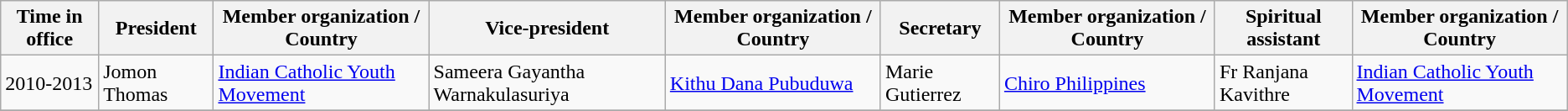<table class="wikitable sortable">
<tr>
<th>Time in office</th>
<th>President</th>
<th>Member organization / Country</th>
<th>Vice-president</th>
<th>Member organization / Country</th>
<th>Secretary</th>
<th>Member organization / Country</th>
<th>Spiritual assistant</th>
<th>Member organization / Country</th>
</tr>
<tr>
<td>2010-2013</td>
<td>Jomon Thomas</td>
<td><a href='#'>Indian Catholic Youth Movement</a> </td>
<td>Sameera Gayantha Warnakulasuriya</td>
<td><a href='#'>Kithu Dana Pubuduwa</a> </td>
<td>Marie Gutierrez</td>
<td><a href='#'>Chiro Philippines</a> </td>
<td>Fr Ranjana Kavithre</td>
<td><a href='#'>Indian Catholic Youth Movement</a> </td>
</tr>
<tr>
</tr>
</table>
